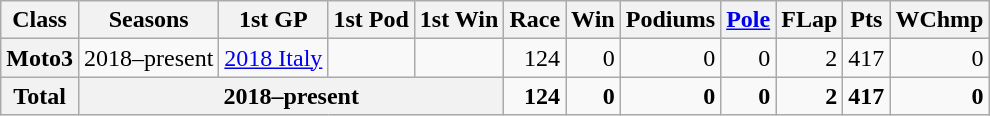<table class="wikitable" style="text-align:right;">
<tr>
<th>Class</th>
<th>Seasons</th>
<th>1st GP</th>
<th>1st Pod</th>
<th>1st Win</th>
<th>Race</th>
<th>Win</th>
<th>Podiums</th>
<th><a href='#'>Pole</a></th>
<th>FLap</th>
<th>Pts</th>
<th>WChmp</th>
</tr>
<tr>
<th>Moto3</th>
<td>2018–present</td>
<td style="text-align:left;"><a href='#'>2018 Italy</a></td>
<td style="text-align:left;"></td>
<td style="text-align:left;"></td>
<td>124</td>
<td>0</td>
<td>0</td>
<td>0</td>
<td>2</td>
<td>417</td>
<td>0</td>
</tr>
<tr>
<th>Total</th>
<th colspan="4">2018–present</th>
<td><strong>124</strong></td>
<td><strong>0</strong></td>
<td><strong>0</strong></td>
<td><strong>0</strong></td>
<td><strong>2</strong></td>
<td><strong>417</strong></td>
<td><strong>0</strong></td>
</tr>
</table>
